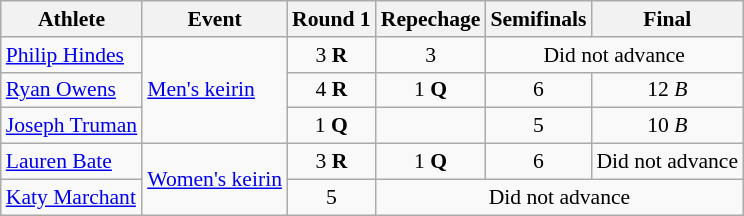<table class="wikitable" style="font-size:90%;">
<tr>
<th>Athlete</th>
<th>Event</th>
<th>Round 1</th>
<th>Repechage</th>
<th>Semifinals</th>
<th>Final</th>
</tr>
<tr align=center>
<td align=left><a href='#'>Philip Hindes</a></td>
<td align=left rowspan=3><a href='#'>Men's keirin</a></td>
<td>3 <strong>R</strong></td>
<td>3</td>
<td colspan=2>Did not advance</td>
</tr>
<tr align=center>
<td align=left><a href='#'>Ryan Owens</a></td>
<td>4 <strong>R</strong></td>
<td>1 <strong>Q</strong></td>
<td>6</td>
<td>12 <em>B</em></td>
</tr>
<tr align=center>
<td align=left><a href='#'>Joseph Truman</a></td>
<td>1 <strong>Q</strong></td>
<td></td>
<td>5</td>
<td>10 <em>B</em></td>
</tr>
<tr align=center>
<td align=left><a href='#'>Lauren Bate</a></td>
<td align=left rowspan=2><a href='#'>Women's keirin</a></td>
<td>3  <strong>R</strong></td>
<td>1 <strong>Q</strong></td>
<td>6</td>
<td>Did not advance</td>
</tr>
<tr align=center>
<td align=left><a href='#'>Katy Marchant</a></td>
<td>5</td>
<td colspan=3>Did not advance</td>
</tr>
</table>
